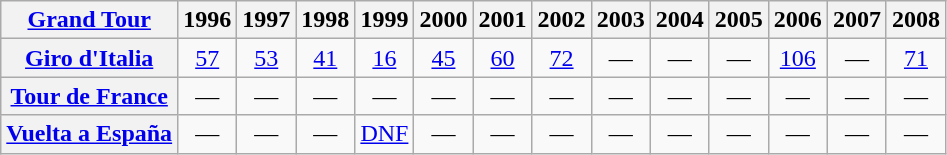<table class="wikitable plainrowheaders">
<tr>
<th scope="col"><a href='#'>Grand Tour</a></th>
<th scope="col">1996</th>
<th scope="col">1997</th>
<th scope="col">1998</th>
<th scope="col">1999</th>
<th scope="col">2000</th>
<th scope="col">2001</th>
<th scope="col">2002</th>
<th scope="col">2003</th>
<th scope="col">2004</th>
<th scope="col">2005</th>
<th scope="col">2006</th>
<th scope="col">2007</th>
<th scope="col">2008</th>
</tr>
<tr style="text-align:center;">
<th scope="row"> <a href='#'>Giro d'Italia</a></th>
<td><a href='#'>57</a></td>
<td><a href='#'>53</a></td>
<td><a href='#'>41</a></td>
<td><a href='#'>16</a></td>
<td><a href='#'>45</a></td>
<td><a href='#'>60</a></td>
<td><a href='#'>72</a></td>
<td>—</td>
<td>—</td>
<td>—</td>
<td><a href='#'>106</a></td>
<td>—</td>
<td><a href='#'>71</a></td>
</tr>
<tr style="text-align:center;">
<th scope="row"> <a href='#'>Tour de France</a></th>
<td>—</td>
<td>—</td>
<td>—</td>
<td>—</td>
<td>—</td>
<td>—</td>
<td>—</td>
<td>—</td>
<td>—</td>
<td>—</td>
<td>—</td>
<td>—</td>
<td>—</td>
</tr>
<tr style="text-align:center;">
<th scope="row"> <a href='#'>Vuelta a España</a></th>
<td>—</td>
<td>—</td>
<td>—</td>
<td><a href='#'>DNF</a></td>
<td>—</td>
<td>—</td>
<td>—</td>
<td>—</td>
<td>—</td>
<td>—</td>
<td>—</td>
<td>—</td>
<td>—</td>
</tr>
</table>
